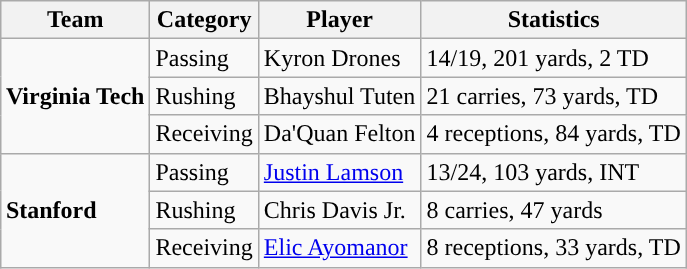<table class="wikitable" style="float: right;">
<tr>
<th>Team</th>
<th>Category</th>
<th>Player</th>
<th>Statistics</th>
</tr>
<tr>
<td rowspan=3><strong>Virginia Tech</strong></td>
<td>Passing</td>
<td>Kyron Drones</td>
<td>14/19, 201 yards, 2 TD</td>
</tr>
<tr>
<td>Rushing</td>
<td>Bhayshul Tuten</td>
<td>21 carries, 73 yards, TD</td>
</tr>
<tr>
<td>Receiving</td>
<td>Da'Quan Felton</td>
<td>4 receptions, 84 yards, TD</td>
</tr>
<tr>
<td rowspan=3><strong>Stanford</strong></td>
<td>Passing</td>
<td><a href='#'>Justin Lamson</a></td>
<td>13/24, 103 yards, INT</td>
</tr>
<tr>
<td>Rushing</td>
<td>Chris Davis Jr.</td>
<td>8 carries, 47 yards</td>
</tr>
<tr>
<td>Receiving</td>
<td><a href='#'>Elic Ayomanor</a></td>
<td>8 receptions, 33 yards, TD</td>
</tr>
</table>
